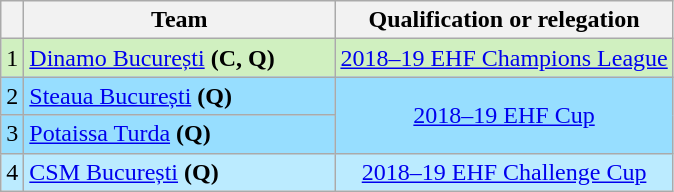<table class="wikitable sortable" style="text-align:center">
<tr>
<th></th>
<th width="200">Team</th>
<th>Qualification or relegation</th>
</tr>
<tr style="background: #D0F0C0;">
<td>1</td>
<td align=left><a href='#'>Dinamo București</a> <strong>(C, Q)</strong></td>
<td><a href='#'>2018–19 EHF Champions League</a></td>
</tr>
<tr style="background: #97DEFF;">
<td>2</td>
<td align=left><a href='#'>Steaua București</a> <strong>(Q)</strong></td>
<td rowspan=2><a href='#'>2018–19 EHF Cup</a></td>
</tr>
<tr style="background: #97DEFF;">
<td>3</td>
<td align=left><a href='#'>Potaissa Turda</a> <strong>(Q)</strong></td>
</tr>
<tr style="background: #BBEBFF;">
<td>4</td>
<td align=left><a href='#'>CSM București</a> <strong>(Q)</strong></td>
<td rowspan=1><a href='#'>2018–19 EHF Challenge Cup</a></td>
</tr>
</table>
